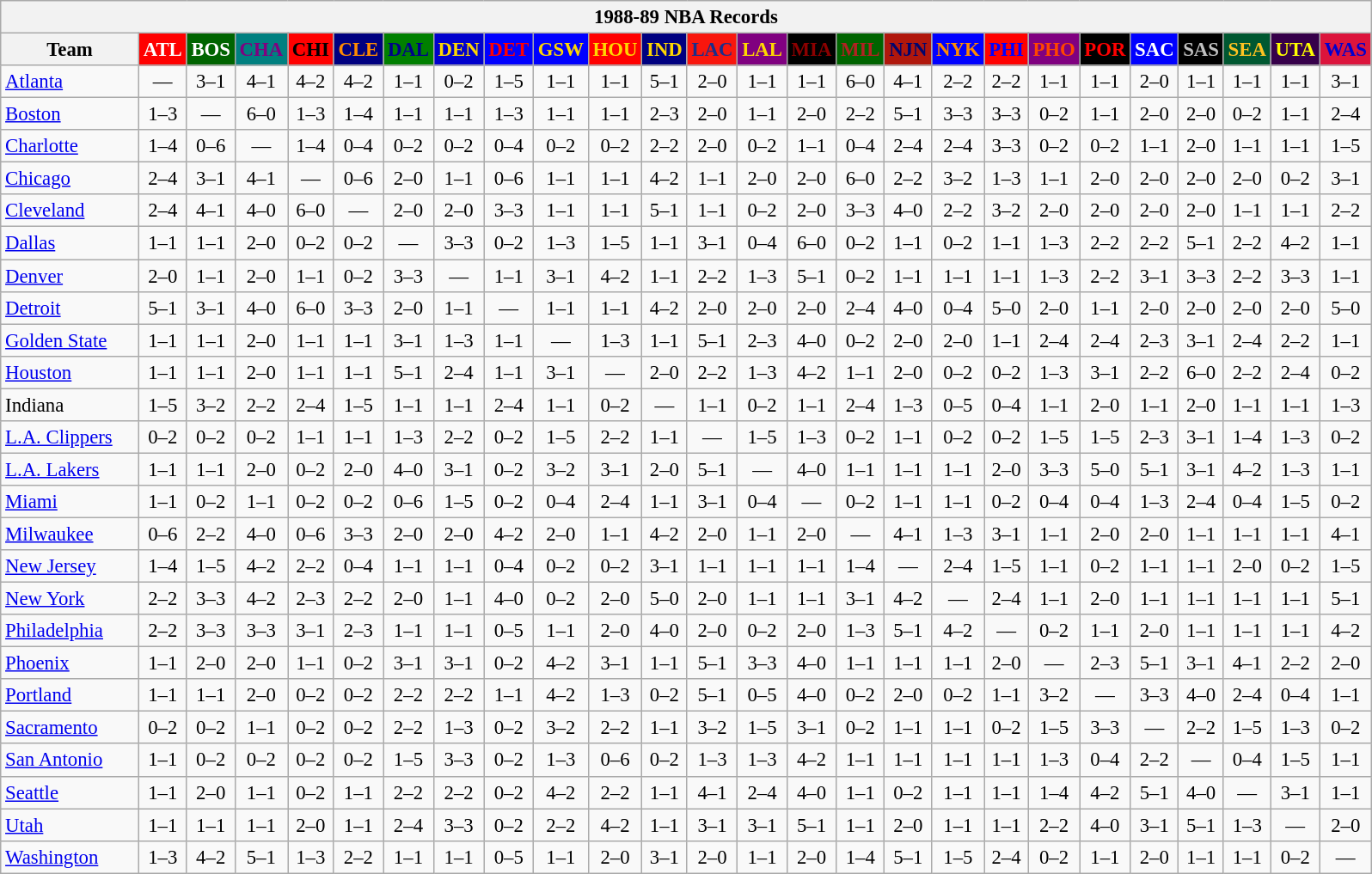<table class="wikitable" style="font-size:95%; text-align:center;">
<tr>
<th colspan=26>1988-89 NBA Records</th>
</tr>
<tr>
<th width=100>Team</th>
<th style="background:#FF0000;color:#FFFFFF;width=35">ATL</th>
<th style="background:#006400;color:#FFFFFF;width=35">BOS</th>
<th style="background:#008080;color:#800080;width=35">CHA</th>
<th style="background:#FF0000;color:#000000;width=35">CHI</th>
<th style="background:#000080;color:#FF8C00;width=35">CLE</th>
<th style="background:#008000;color:#00008B;width=35">DAL</th>
<th style="background:#0000CD;color:#FFD700;width=35">DEN</th>
<th style="background:#0000FF;color:#FF0000;width=35">DET</th>
<th style="background:#0000FF;color:#FFD700;width=35">GSW</th>
<th style="background:#FF0000;color:#FFD700;width=35">HOU</th>
<th style="background:#000080;color:#FFD700;width=35">IND</th>
<th style="background:#F9160D;color:#1A2E8B;width=35">LAC</th>
<th style="background:#800080;color:#FFD700;width=35">LAL</th>
<th style="background:#000000;color:#8B0000;width=35">MIA</th>
<th style="background:#006400;color:#B22222;width=35">MIL</th>
<th style="background:#B0170C;color:#00056D;width=35">NJN</th>
<th style="background:#0000FF;color:#FF8C00;width=35">NYK</th>
<th style="background:#FF0000;color:#0000FF;width=35">PHI</th>
<th style="background:#800080;color:#FF4500;width=35">PHO</th>
<th style="background:#000000;color:#FF0000;width=35">POR</th>
<th style="background:#0000FF;color:#FFFFFF;width=35">SAC</th>
<th style="background:#000000;color:#C0C0C0;width=35">SAS</th>
<th style="background:#005831;color:#FFC322;width=35">SEA</th>
<th style="background:#36004A;color:#FFFF00;width=35">UTA</th>
<th style="background:#DC143C;color:#0000CD;width=35">WAS</th>
</tr>
<tr>
<td style="text-align:left;"><a href='#'>Atlanta</a></td>
<td>—</td>
<td>3–1</td>
<td>4–1</td>
<td>4–2</td>
<td>4–2</td>
<td>1–1</td>
<td>0–2</td>
<td>1–5</td>
<td>1–1</td>
<td>1–1</td>
<td>5–1</td>
<td>2–0</td>
<td>1–1</td>
<td>1–1</td>
<td>6–0</td>
<td>4–1</td>
<td>2–2</td>
<td>2–2</td>
<td>1–1</td>
<td>1–1</td>
<td>2–0</td>
<td>1–1</td>
<td>1–1</td>
<td>1–1</td>
<td>3–1</td>
</tr>
<tr>
<td style="text-align:left;"><a href='#'>Boston</a></td>
<td>1–3</td>
<td>—</td>
<td>6–0</td>
<td>1–3</td>
<td>1–4</td>
<td>1–1</td>
<td>1–1</td>
<td>1–3</td>
<td>1–1</td>
<td>1–1</td>
<td>2–3</td>
<td>2–0</td>
<td>1–1</td>
<td>2–0</td>
<td>2–2</td>
<td>5–1</td>
<td>3–3</td>
<td>3–3</td>
<td>0–2</td>
<td>1–1</td>
<td>2–0</td>
<td>2–0</td>
<td>0–2</td>
<td>1–1</td>
<td>2–4</td>
</tr>
<tr>
<td style="text-align:left;"><a href='#'>Charlotte</a></td>
<td>1–4</td>
<td>0–6</td>
<td>—</td>
<td>1–4</td>
<td>0–4</td>
<td>0–2</td>
<td>0–2</td>
<td>0–4</td>
<td>0–2</td>
<td>0–2</td>
<td>2–2</td>
<td>2–0</td>
<td>0–2</td>
<td>1–1</td>
<td>0–4</td>
<td>2–4</td>
<td>2–4</td>
<td>3–3</td>
<td>0–2</td>
<td>0–2</td>
<td>1–1</td>
<td>2–0</td>
<td>1–1</td>
<td>1–1</td>
<td>1–5</td>
</tr>
<tr>
<td style="text-align:left;"><a href='#'>Chicago</a></td>
<td>2–4</td>
<td>3–1</td>
<td>4–1</td>
<td>—</td>
<td>0–6</td>
<td>2–0</td>
<td>1–1</td>
<td>0–6</td>
<td>1–1</td>
<td>1–1</td>
<td>4–2</td>
<td>1–1</td>
<td>2–0</td>
<td>2–0</td>
<td>6–0</td>
<td>2–2</td>
<td>3–2</td>
<td>1–3</td>
<td>1–1</td>
<td>2–0</td>
<td>2–0</td>
<td>2–0</td>
<td>2–0</td>
<td>0–2</td>
<td>3–1</td>
</tr>
<tr>
<td style="text-align:left;"><a href='#'>Cleveland</a></td>
<td>2–4</td>
<td>4–1</td>
<td>4–0</td>
<td>6–0</td>
<td>—</td>
<td>2–0</td>
<td>2–0</td>
<td>3–3</td>
<td>1–1</td>
<td>1–1</td>
<td>5–1</td>
<td>1–1</td>
<td>0–2</td>
<td>2–0</td>
<td>3–3</td>
<td>4–0</td>
<td>2–2</td>
<td>3–2</td>
<td>2–0</td>
<td>2–0</td>
<td>2–0</td>
<td>2–0</td>
<td>1–1</td>
<td>1–1</td>
<td>2–2</td>
</tr>
<tr>
<td style="text-align:left;"><a href='#'>Dallas</a></td>
<td>1–1</td>
<td>1–1</td>
<td>2–0</td>
<td>0–2</td>
<td>0–2</td>
<td>—</td>
<td>3–3</td>
<td>0–2</td>
<td>1–3</td>
<td>1–5</td>
<td>1–1</td>
<td>3–1</td>
<td>0–4</td>
<td>6–0</td>
<td>0–2</td>
<td>1–1</td>
<td>0–2</td>
<td>1–1</td>
<td>1–3</td>
<td>2–2</td>
<td>2–2</td>
<td>5–1</td>
<td>2–2</td>
<td>4–2</td>
<td>1–1</td>
</tr>
<tr>
<td style="text-align:left;"><a href='#'>Denver</a></td>
<td>2–0</td>
<td>1–1</td>
<td>2–0</td>
<td>1–1</td>
<td>0–2</td>
<td>3–3</td>
<td>—</td>
<td>1–1</td>
<td>3–1</td>
<td>4–2</td>
<td>1–1</td>
<td>2–2</td>
<td>1–3</td>
<td>5–1</td>
<td>0–2</td>
<td>1–1</td>
<td>1–1</td>
<td>1–1</td>
<td>1–3</td>
<td>2–2</td>
<td>3–1</td>
<td>3–3</td>
<td>2–2</td>
<td>3–3</td>
<td>1–1</td>
</tr>
<tr>
<td style="text-align:left;"><a href='#'>Detroit</a></td>
<td>5–1</td>
<td>3–1</td>
<td>4–0</td>
<td>6–0</td>
<td>3–3</td>
<td>2–0</td>
<td>1–1</td>
<td>—</td>
<td>1–1</td>
<td>1–1</td>
<td>4–2</td>
<td>2–0</td>
<td>2–0</td>
<td>2–0</td>
<td>2–4</td>
<td>4–0</td>
<td>0–4</td>
<td>5–0</td>
<td>2–0</td>
<td>1–1</td>
<td>2–0</td>
<td>2–0</td>
<td>2–0</td>
<td>2–0</td>
<td>5–0</td>
</tr>
<tr>
<td style="text-align:left;"><a href='#'>Golden State</a></td>
<td>1–1</td>
<td>1–1</td>
<td>2–0</td>
<td>1–1</td>
<td>1–1</td>
<td>3–1</td>
<td>1–3</td>
<td>1–1</td>
<td>—</td>
<td>1–3</td>
<td>1–1</td>
<td>5–1</td>
<td>2–3</td>
<td>4–0</td>
<td>0–2</td>
<td>2–0</td>
<td>2–0</td>
<td>1–1</td>
<td>2–4</td>
<td>2–4</td>
<td>2–3</td>
<td>3–1</td>
<td>2–4</td>
<td>2–2</td>
<td>1–1</td>
</tr>
<tr>
<td style="text-align:left;"><a href='#'>Houston</a></td>
<td>1–1</td>
<td>1–1</td>
<td>2–0</td>
<td>1–1</td>
<td>1–1</td>
<td>5–1</td>
<td>2–4</td>
<td>1–1</td>
<td>3–1</td>
<td>—</td>
<td>2–0</td>
<td>2–2</td>
<td>1–3</td>
<td>4–2</td>
<td>1–1</td>
<td>2–0</td>
<td>0–2</td>
<td>0–2</td>
<td>1–3</td>
<td>3–1</td>
<td>2–2</td>
<td>6–0</td>
<td>2–2</td>
<td>2–4</td>
<td>0–2</td>
</tr>
<tr>
<td style="text-align:left;">Indiana</td>
<td>1–5</td>
<td>3–2</td>
<td>2–2</td>
<td>2–4</td>
<td>1–5</td>
<td>1–1</td>
<td>1–1</td>
<td>2–4</td>
<td>1–1</td>
<td>0–2</td>
<td>—</td>
<td>1–1</td>
<td>0–2</td>
<td>1–1</td>
<td>2–4</td>
<td>1–3</td>
<td>0–5</td>
<td>0–4</td>
<td>1–1</td>
<td>2–0</td>
<td>1–1</td>
<td>2–0</td>
<td>1–1</td>
<td>1–1</td>
<td>1–3</td>
</tr>
<tr>
<td style="text-align:left;"><a href='#'>L.A. Clippers</a></td>
<td>0–2</td>
<td>0–2</td>
<td>0–2</td>
<td>1–1</td>
<td>1–1</td>
<td>1–3</td>
<td>2–2</td>
<td>0–2</td>
<td>1–5</td>
<td>2–2</td>
<td>1–1</td>
<td>—</td>
<td>1–5</td>
<td>1–3</td>
<td>0–2</td>
<td>1–1</td>
<td>0–2</td>
<td>0–2</td>
<td>1–5</td>
<td>1–5</td>
<td>2–3</td>
<td>3–1</td>
<td>1–4</td>
<td>1–3</td>
<td>0–2</td>
</tr>
<tr>
<td style="text-align:left;"><a href='#'>L.A. Lakers</a></td>
<td>1–1</td>
<td>1–1</td>
<td>2–0</td>
<td>0–2</td>
<td>2–0</td>
<td>4–0</td>
<td>3–1</td>
<td>0–2</td>
<td>3–2</td>
<td>3–1</td>
<td>2–0</td>
<td>5–1</td>
<td>—</td>
<td>4–0</td>
<td>1–1</td>
<td>1–1</td>
<td>1–1</td>
<td>2–0</td>
<td>3–3</td>
<td>5–0</td>
<td>5–1</td>
<td>3–1</td>
<td>4–2</td>
<td>1–3</td>
<td>1–1</td>
</tr>
<tr>
<td style="text-align:left;"><a href='#'>Miami</a></td>
<td>1–1</td>
<td>0–2</td>
<td>1–1</td>
<td>0–2</td>
<td>0–2</td>
<td>0–6</td>
<td>1–5</td>
<td>0–2</td>
<td>0–4</td>
<td>2–4</td>
<td>1–1</td>
<td>3–1</td>
<td>0–4</td>
<td>—</td>
<td>0–2</td>
<td>1–1</td>
<td>1–1</td>
<td>0–2</td>
<td>0–4</td>
<td>0–4</td>
<td>1–3</td>
<td>2–4</td>
<td>0–4</td>
<td>1–5</td>
<td>0–2</td>
</tr>
<tr>
<td style="text-align:left;"><a href='#'>Milwaukee</a></td>
<td>0–6</td>
<td>2–2</td>
<td>4–0</td>
<td>0–6</td>
<td>3–3</td>
<td>2–0</td>
<td>2–0</td>
<td>4–2</td>
<td>2–0</td>
<td>1–1</td>
<td>4–2</td>
<td>2–0</td>
<td>1–1</td>
<td>2–0</td>
<td>—</td>
<td>4–1</td>
<td>1–3</td>
<td>3–1</td>
<td>1–1</td>
<td>2–0</td>
<td>2–0</td>
<td>1–1</td>
<td>1–1</td>
<td>1–1</td>
<td>4–1</td>
</tr>
<tr>
<td style="text-align:left;"><a href='#'>New Jersey</a></td>
<td>1–4</td>
<td>1–5</td>
<td>4–2</td>
<td>2–2</td>
<td>0–4</td>
<td>1–1</td>
<td>1–1</td>
<td>0–4</td>
<td>0–2</td>
<td>0–2</td>
<td>3–1</td>
<td>1–1</td>
<td>1–1</td>
<td>1–1</td>
<td>1–4</td>
<td>—</td>
<td>2–4</td>
<td>1–5</td>
<td>1–1</td>
<td>0–2</td>
<td>1–1</td>
<td>1–1</td>
<td>2–0</td>
<td>0–2</td>
<td>1–5</td>
</tr>
<tr>
<td style="text-align:left;"><a href='#'>New York</a></td>
<td>2–2</td>
<td>3–3</td>
<td>4–2</td>
<td>2–3</td>
<td>2–2</td>
<td>2–0</td>
<td>1–1</td>
<td>4–0</td>
<td>0–2</td>
<td>2–0</td>
<td>5–0</td>
<td>2–0</td>
<td>1–1</td>
<td>1–1</td>
<td>3–1</td>
<td>4–2</td>
<td>—</td>
<td>2–4</td>
<td>1–1</td>
<td>2–0</td>
<td>1–1</td>
<td>1–1</td>
<td>1–1</td>
<td>1–1</td>
<td>5–1</td>
</tr>
<tr>
<td style="text-align:left;"><a href='#'>Philadelphia</a></td>
<td>2–2</td>
<td>3–3</td>
<td>3–3</td>
<td>3–1</td>
<td>2–3</td>
<td>1–1</td>
<td>1–1</td>
<td>0–5</td>
<td>1–1</td>
<td>2–0</td>
<td>4–0</td>
<td>2–0</td>
<td>0–2</td>
<td>2–0</td>
<td>1–3</td>
<td>5–1</td>
<td>4–2</td>
<td>—</td>
<td>0–2</td>
<td>1–1</td>
<td>2–0</td>
<td>1–1</td>
<td>1–1</td>
<td>1–1</td>
<td>4–2</td>
</tr>
<tr>
<td style="text-align:left;"><a href='#'>Phoenix</a></td>
<td>1–1</td>
<td>2–0</td>
<td>2–0</td>
<td>1–1</td>
<td>0–2</td>
<td>3–1</td>
<td>3–1</td>
<td>0–2</td>
<td>4–2</td>
<td>3–1</td>
<td>1–1</td>
<td>5–1</td>
<td>3–3</td>
<td>4–0</td>
<td>1–1</td>
<td>1–1</td>
<td>1–1</td>
<td>2–0</td>
<td>—</td>
<td>2–3</td>
<td>5–1</td>
<td>3–1</td>
<td>4–1</td>
<td>2–2</td>
<td>2–0</td>
</tr>
<tr>
<td style="text-align:left;"><a href='#'>Portland</a></td>
<td>1–1</td>
<td>1–1</td>
<td>2–0</td>
<td>0–2</td>
<td>0–2</td>
<td>2–2</td>
<td>2–2</td>
<td>1–1</td>
<td>4–2</td>
<td>1–3</td>
<td>0–2</td>
<td>5–1</td>
<td>0–5</td>
<td>4–0</td>
<td>0–2</td>
<td>2–0</td>
<td>0–2</td>
<td>1–1</td>
<td>3–2</td>
<td>—</td>
<td>3–3</td>
<td>4–0</td>
<td>2–4</td>
<td>0–4</td>
<td>1–1</td>
</tr>
<tr>
<td style="text-align:left;"><a href='#'>Sacramento</a></td>
<td>0–2</td>
<td>0–2</td>
<td>1–1</td>
<td>0–2</td>
<td>0–2</td>
<td>2–2</td>
<td>1–3</td>
<td>0–2</td>
<td>3–2</td>
<td>2–2</td>
<td>1–1</td>
<td>3–2</td>
<td>1–5</td>
<td>3–1</td>
<td>0–2</td>
<td>1–1</td>
<td>1–1</td>
<td>0–2</td>
<td>1–5</td>
<td>3–3</td>
<td>—</td>
<td>2–2</td>
<td>1–5</td>
<td>1–3</td>
<td>0–2</td>
</tr>
<tr>
<td style="text-align:left;"><a href='#'>San Antonio</a></td>
<td>1–1</td>
<td>0–2</td>
<td>0–2</td>
<td>0–2</td>
<td>0–2</td>
<td>1–5</td>
<td>3–3</td>
<td>0–2</td>
<td>1–3</td>
<td>0–6</td>
<td>0–2</td>
<td>1–3</td>
<td>1–3</td>
<td>4–2</td>
<td>1–1</td>
<td>1–1</td>
<td>1–1</td>
<td>1–1</td>
<td>1–3</td>
<td>0–4</td>
<td>2–2</td>
<td>—</td>
<td>0–4</td>
<td>1–5</td>
<td>1–1</td>
</tr>
<tr>
<td style="text-align:left;"><a href='#'>Seattle</a></td>
<td>1–1</td>
<td>2–0</td>
<td>1–1</td>
<td>0–2</td>
<td>1–1</td>
<td>2–2</td>
<td>2–2</td>
<td>0–2</td>
<td>4–2</td>
<td>2–2</td>
<td>1–1</td>
<td>4–1</td>
<td>2–4</td>
<td>4–0</td>
<td>1–1</td>
<td>0–2</td>
<td>1–1</td>
<td>1–1</td>
<td>1–4</td>
<td>4–2</td>
<td>5–1</td>
<td>4–0</td>
<td>—</td>
<td>3–1</td>
<td>1–1</td>
</tr>
<tr>
<td style="text-align:left;"><a href='#'>Utah</a></td>
<td>1–1</td>
<td>1–1</td>
<td>1–1</td>
<td>2–0</td>
<td>1–1</td>
<td>2–4</td>
<td>3–3</td>
<td>0–2</td>
<td>2–2</td>
<td>4–2</td>
<td>1–1</td>
<td>3–1</td>
<td>3–1</td>
<td>5–1</td>
<td>1–1</td>
<td>2–0</td>
<td>1–1</td>
<td>1–1</td>
<td>2–2</td>
<td>4–0</td>
<td>3–1</td>
<td>5–1</td>
<td>1–3</td>
<td>—</td>
<td>2–0</td>
</tr>
<tr>
<td style="text-align:left;"><a href='#'>Washington</a></td>
<td>1–3</td>
<td>4–2</td>
<td>5–1</td>
<td>1–3</td>
<td>2–2</td>
<td>1–1</td>
<td>1–1</td>
<td>0–5</td>
<td>1–1</td>
<td>2–0</td>
<td>3–1</td>
<td>2–0</td>
<td>1–1</td>
<td>2–0</td>
<td>1–4</td>
<td>5–1</td>
<td>1–5</td>
<td>2–4</td>
<td>0–2</td>
<td>1–1</td>
<td>2–0</td>
<td>1–1</td>
<td>1–1</td>
<td>0–2</td>
<td>—</td>
</tr>
</table>
